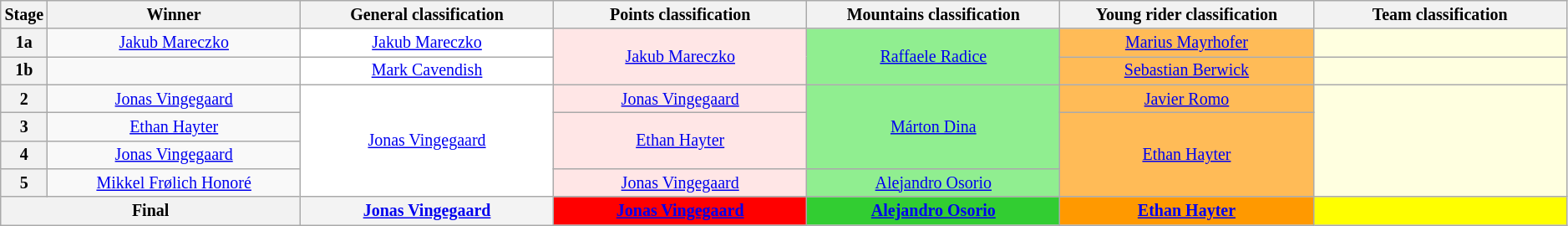<table class="wikitable" style="text-align: center; font-size:smaller;">
<tr>
<th width="1%">Stage</th>
<th width="16.5%">Winner</th>
<th width="16.5%">General classification <br> </th>
<th width="16.5%">Points classification <br> </th>
<th width="16.5%">Mountains classification <br> </th>
<th width="16.5%">Young rider classification <br> </th>
<th width="16.5%">Team classification</th>
</tr>
<tr>
<th>1a</th>
<td><a href='#'>Jakub Mareczko</a></td>
<td style="background:white;"><a href='#'>Jakub Mareczko</a></td>
<td style="background:#FFE6E6;" rowspan="2"><a href='#'>Jakub Mareczko</a></td>
<td style="background:lightgreen;" rowspan="2"><a href='#'>Raffaele Radice</a></td>
<td style="background:#FFBB57;"><a href='#'>Marius Mayrhofer</a></td>
<td style="background:lightyellow;"></td>
</tr>
<tr>
<th>1b</th>
<td></td>
<td style="background:white;"><a href='#'>Mark Cavendish</a></td>
<td style="background:#FFBB57;"><a href='#'>Sebastian Berwick</a></td>
<td style="background:lightyellow;"></td>
</tr>
<tr>
<th>2</th>
<td><a href='#'>Jonas Vingegaard</a></td>
<td style="background:white;" rowspan="4"><a href='#'>Jonas Vingegaard</a></td>
<td style="background:#FFE6E6;"><a href='#'>Jonas Vingegaard</a></td>
<td style="background:lightgreen;" rowspan="3"><a href='#'>Márton Dina</a></td>
<td style="background:#FFBB57;"><a href='#'>Javier Romo</a></td>
<td style="background:lightyellow;" rowspan="4"></td>
</tr>
<tr>
<th>3</th>
<td><a href='#'>Ethan Hayter</a></td>
<td style="background:#FFE6E6;" rowspan="2"><a href='#'>Ethan Hayter</a></td>
<td style="background:#FFBB57;" rowspan="3"><a href='#'>Ethan Hayter</a></td>
</tr>
<tr>
<th>4</th>
<td><a href='#'>Jonas Vingegaard</a></td>
</tr>
<tr>
<th>5</th>
<td><a href='#'>Mikkel Frølich Honoré</a></td>
<td style="background:#FFE6E6;"><a href='#'>Jonas Vingegaard</a></td>
<td style="background:lightgreen;"><a href='#'>Alejandro Osorio</a></td>
</tr>
<tr>
<th colspan="2">Final</th>
<th style="background:#F3F3F3;"><a href='#'>Jonas Vingegaard</a></th>
<th style="background:#f00;"><a href='#'>Jonas Vingegaard</a></th>
<th style="background:limegreen;"><a href='#'>Alejandro Osorio</a></th>
<th style="background:#FF9900;"><a href='#'>Ethan Hayter</a></th>
<th style="background:yellow;"></th>
</tr>
</table>
